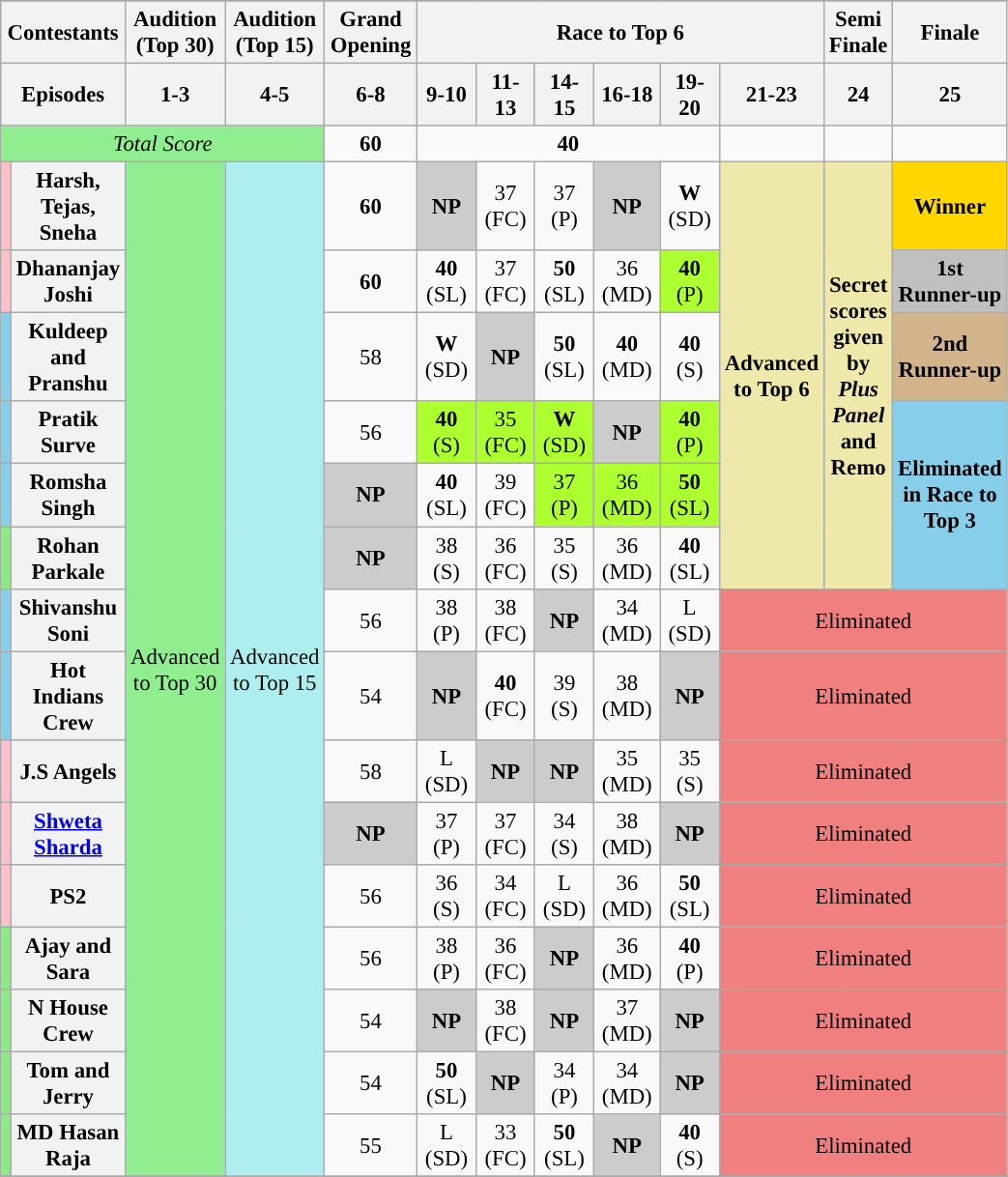<table class="wikitable"  style="text-align:center; font-size:95%; width:55%;">
<tr>
</tr>
<tr>
<th colspan="2">Contestants</th>
<th colspan="1" rowspan="1" style="text-align:center;">Audition (Top 30)</th>
<th colspan="1" rowspan="1" style="text-align:center;">Audition (Top 15)</th>
<th style="text-align:center;">Grand Opening</th>
<th colspan="6" style="text-align:center;">Race to Top 6</th>
<th style="text-align:center;">Semi Finale</th>
<th style="text-align:center;">Finale</th>
</tr>
<tr>
<th style="width:10%;" colspan="2">Episodes</th>
<th style="width:10%;">1-3</th>
<th style="width:10%;">4-5</th>
<th style="width:10%;">6-8</th>
<th style="width:10%;">9-10</th>
<th style="width:10%;">11-13</th>
<th style="width:10%;">14-15</th>
<th style="width:10%;">16-18</th>
<th style="width:10%;">19-20</th>
<th style="width:10%;">21-23</th>
<th style="width:10%;">24</th>
<th style="width:10%;">25</th>
</tr>
<tr>
<td colspan="4" style="background:#90EE90"><em>Total Score</em></td>
<td><strong>60</strong></td>
<td colspan=5><strong>40</strong></td>
<td></td>
<td></td>
<td></td>
</tr>
<tr>
<th style="background:pink;"></th>
<th>Harsh, Tejas, Sneha</th>
<td rowspan=15 style="background:#90EE90;">Advanced to Top 30</td>
<td rowspan=15 style="background:#AFEEEE;">Advanced to Top 15</td>
<td><strong>60</strong></td>
<td style="background:#ccc"><strong>NP</strong></td>
<td>37 (FC)</td>
<td>37 (P)</td>
<td style="background:#ccc"><strong>NP</strong></td>
<td><strong>W</strong> (SD)</td>
<td rowspan="6" style="background:#EEE8AA"><strong>Advanced to Top 6</strong></td>
<td rowspan="6" style="background:#EEE8AA"><strong>Secret scores given by <em>Plus Panel</em> and Remo</strong></td>
<td style="background:gold"><strong>Winner</strong></td>
</tr>
<tr>
<th style="background:pink;"></th>
<th>Dhananjay Joshi</th>
<td><strong>60</strong></td>
<td><strong>40</strong> (SL)</td>
<td>37 (FC)</td>
<td><strong>50</strong> (SL)</td>
<td>36 (MD)</td>
<td style="background:#adff2f"><strong>40</strong> (P)</td>
<td style="background:silver"><strong>1st Runner-up</strong></td>
</tr>
<tr>
<th style="background:#87ceeb;"></th>
<th>Kuldeep and Pranshu</th>
<td>58</td>
<td><strong>W</strong> (SD)</td>
<td style="background:#ccc"><strong>NP</strong></td>
<td><strong>50</strong> (SL)</td>
<td><strong>40</strong> (MD)</td>
<td><strong>40</strong> (S)</td>
<td style="background:tan"><strong>2nd Runner-up</strong></td>
</tr>
<tr>
<th style="background:#87ceeb;"></th>
<th>Pratik Surve</th>
<td>56</td>
<td style="background:#adff2f"><strong>40</strong> (S)</td>
<td style="background:#adff2f">35 (FC)</td>
<td style="background:#adff2f"><strong>W</strong> (SD)</td>
<td style="background:#ccc"><strong>NP</strong></td>
<td style="background:#adff2f"><strong>40</strong> (P)</td>
<td rowspan="3" style="background:skyblue"><strong>Eliminated in Race to Top 3</strong></td>
</tr>
<tr>
<th style="background:#87ceeb;"></th>
<th>Romsha Singh</th>
<td style="background:#ccc"><strong>NP</strong></td>
<td><strong>40</strong> (SL)</td>
<td>39 (FC)</td>
<td style="background:#adff2f">37 (P)</td>
<td style="background:#adff2f">36 (MD)</td>
<td style="background:#adff2f"><strong>50</strong> (SL)</td>
</tr>
<tr>
<th style="background:#8deb87;"></th>
<th>Rohan Parkale</th>
<td style="background:#ccc"><strong>NP</strong></td>
<td>38 (S)</td>
<td>36 (FC)</td>
<td>35 (S)</td>
<td>36 (MD)</td>
<td><strong>40</strong> (SL)</td>
</tr>
<tr>
<th style="background:#87ceeb;"></th>
<th>Shivanshu Soni</th>
<td>56</td>
<td>38 (P)</td>
<td>38 (FC)</td>
<td style="background:#ccc"><strong>NP</strong></td>
<td>34 (MD)</td>
<td>L (SD)</td>
<td colspan="3" style="background:#F08080">Eliminated</td>
</tr>
<tr>
<th style="background:#87ceeb;"></th>
<th>Hot Indians Crew</th>
<td>54</td>
<td style="background:#ccc"><strong>NP</strong></td>
<td><strong>40</strong> (FC)</td>
<td>39 (S)</td>
<td>38 (MD)</td>
<td style="background:#ccc"><strong>NP</strong></td>
<td colspan="3" style="background:#F08080">Eliminated</td>
</tr>
<tr>
<th style="background:pink;"></th>
<th>J.S Angels</th>
<td>58</td>
<td>L (SD)</td>
<td style="background:#ccc"><strong>NP</strong></td>
<td style="background:#ccc"><strong>NP</strong></td>
<td>35 (MD)</td>
<td>35 (S)</td>
<td colspan="3" style="background:#F08080">Eliminated</td>
</tr>
<tr>
<th style="background:pink;"></th>
<th><a href='#'>Shweta Sharda</a></th>
<td style="background:#ccc"><strong>NP</strong></td>
<td>37 (P)</td>
<td>37 (FC)</td>
<td>34 (S)</td>
<td>38 (MD)</td>
<td style="background:#ccc"><strong>NP</strong></td>
<td colspan="3" style="background:#F08080">Eliminated</td>
</tr>
<tr>
<th style="background:pink;"></th>
<th>PS2</th>
<td>56</td>
<td>36 (S)</td>
<td>34 (FC)</td>
<td>L (SD)</td>
<td>36 (MD)</td>
<td><strong>50</strong> (SL)</td>
<td colspan="3" style="background:#F08080">Eliminated</td>
</tr>
<tr>
<th style="background:#8deb87;"></th>
<th>Ajay and Sara</th>
<td>56</td>
<td>38 (P)</td>
<td>36 (FC)</td>
<td style="background:#ccc"><strong>NP</strong></td>
<td>36 (MD)</td>
<td><strong>40</strong> (P)</td>
<td colspan="3" style="background:#F08080">Eliminated</td>
</tr>
<tr>
<th style="background:#8deb87;"></th>
<th>N House Crew</th>
<td>54</td>
<td style="background:#ccc"><strong>NP</strong></td>
<td>38 (FC)</td>
<td style="background:#ccc"><strong>NP</strong></td>
<td>37 (MD)</td>
<td style="background:#ccc"><strong>NP</strong></td>
<td colspan="3" style="background:#F08080">Eliminated</td>
</tr>
<tr>
<th style="background:#8deb87;"></th>
<th>Tom and Jerry</th>
<td>54</td>
<td><strong>50</strong> (SL)</td>
<td style="background:#ccc"><strong>NP</strong></td>
<td>34 (P)</td>
<td>34 (MD)</td>
<td style="background:#ccc"><strong>NP</strong></td>
<td colspan="3" style="background:#F08080">Eliminated</td>
</tr>
<tr>
<th style="background:#8deb87;"></th>
<th>MD Hasan Raja</th>
<td>55</td>
<td>L (SD)</td>
<td>33 (FC)</td>
<td><strong>50</strong> (SL)</td>
<td style="background:#ccc"><strong>NP</strong></td>
<td><strong>40</strong> (S)</td>
<td colspan="3" style="background:#F08080">Eliminated</td>
</tr>
<tr>
</tr>
</table>
